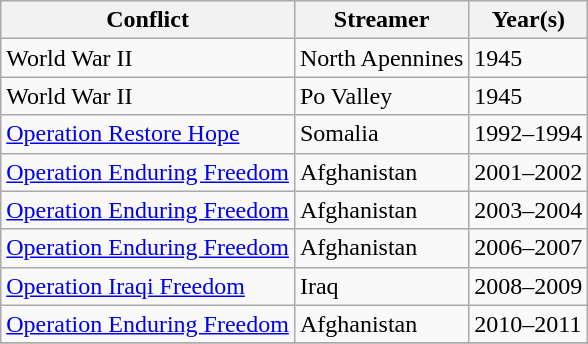<table class="wikitable">
<tr>
<th>Conflict</th>
<th>Streamer</th>
<th>Year(s)</th>
</tr>
<tr>
<td>World War II</td>
<td>North Apennines</td>
<td>1945</td>
</tr>
<tr>
<td>World War II</td>
<td>Po Valley</td>
<td>1945</td>
</tr>
<tr>
<td><a href='#'>Operation Restore Hope</a></td>
<td>Somalia</td>
<td>1992–1994</td>
</tr>
<tr>
<td><a href='#'>Operation Enduring Freedom</a></td>
<td>Afghanistan</td>
<td>2001–2002</td>
</tr>
<tr>
<td><a href='#'>Operation Enduring Freedom</a></td>
<td>Afghanistan</td>
<td>2003–2004</td>
</tr>
<tr>
<td><a href='#'>Operation Enduring Freedom</a></td>
<td>Afghanistan</td>
<td>2006–2007</td>
</tr>
<tr>
<td><a href='#'>Operation Iraqi Freedom</a></td>
<td>Iraq</td>
<td>2008–2009</td>
</tr>
<tr>
<td><a href='#'>Operation Enduring Freedom</a></td>
<td>Afghanistan</td>
<td>2010–2011</td>
</tr>
<tr>
</tr>
</table>
